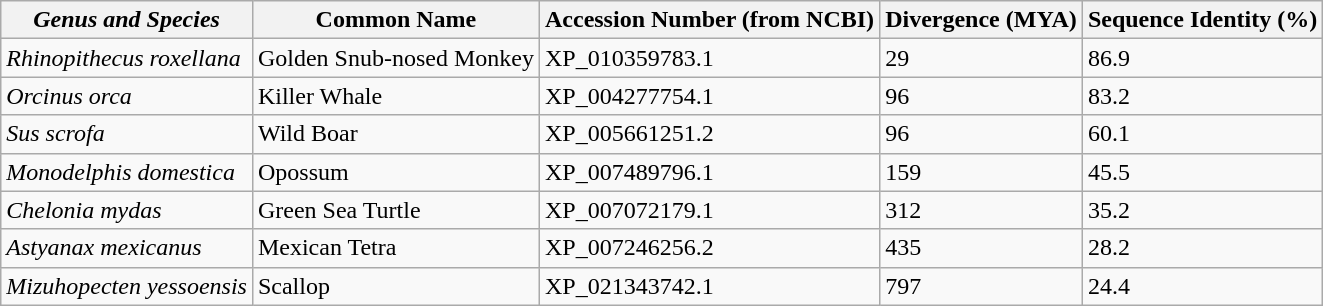<table class="wikitable">
<tr>
<th><em>Genus and Species</em></th>
<th>Common Name</th>
<th>Accession Number (from NCBI)</th>
<th>Divergence (MYA)</th>
<th>Sequence Identity (%)</th>
</tr>
<tr>
<td><em>Rhinopithecus  roxellana</em></td>
<td>Golden Snub-nosed Monkey</td>
<td>XP_010359783.1</td>
<td>29</td>
<td>86.9</td>
</tr>
<tr>
<td><em>Orcinus orca</em></td>
<td>Killer  Whale</td>
<td>XP_004277754.1</td>
<td>96</td>
<td>83.2</td>
</tr>
<tr>
<td><em>Sus scrofa</em></td>
<td>Wild Boar</td>
<td>XP_005661251.2</td>
<td>96</td>
<td>60.1</td>
</tr>
<tr>
<td><em>Monodelphis domestica</em></td>
<td>Opossum</td>
<td>XP_007489796.1</td>
<td>159</td>
<td>45.5</td>
</tr>
<tr>
<td><em>Chelonia mydas</em></td>
<td>Green Sea Turtle</td>
<td>XP_007072179.1</td>
<td>312</td>
<td>35.2</td>
</tr>
<tr>
<td><em>Astyanax mexicanus</em></td>
<td>Mexican Tetra</td>
<td>XP_007246256.2</td>
<td>435</td>
<td>28.2</td>
</tr>
<tr>
<td><em>Mizuhopecten yessoensis</em></td>
<td>Scallop</td>
<td>XP_021343742.1</td>
<td>797</td>
<td>24.4</td>
</tr>
</table>
